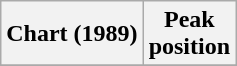<table class="wikitable sortable plainrowheaders">
<tr>
<th>Chart (1989)</th>
<th>Peak<br>position</th>
</tr>
<tr>
</tr>
</table>
